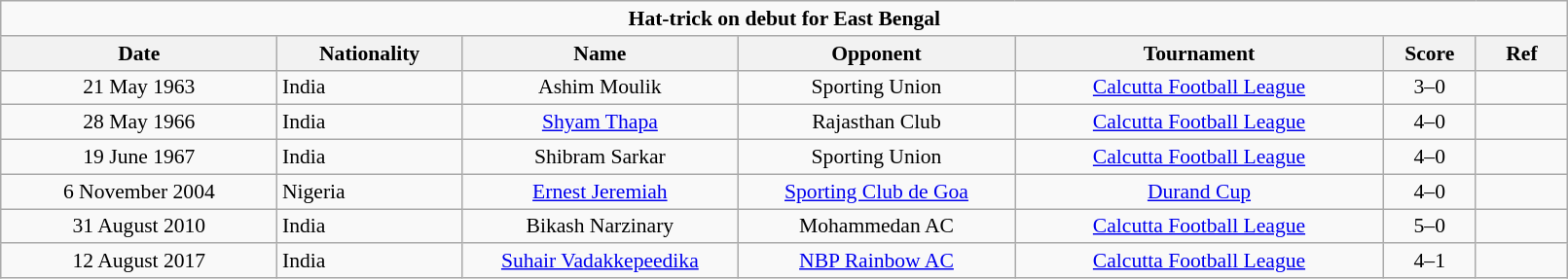<table class="wikitable" style="font-size:90%; width:85%; text-align:center">
<tr>
<td Colspan="7"><strong>Hat-trick on debut for East Bengal</strong></td>
</tr>
<tr>
<th width="15%">Date</th>
<th width="10%">Nationality</th>
<th width="15%">Name</th>
<th width="15%">Opponent</th>
<th width="20%">Tournament</th>
<th width="5%">Score</th>
<th width="5%">Ref</th>
</tr>
<tr>
<td>21 May 1963</td>
<td align=left> India</td>
<td>Ashim Moulik</td>
<td>Sporting Union</td>
<td><a href='#'>Calcutta Football League</a></td>
<td>3–0</td>
<td></td>
</tr>
<tr>
<td>28 May 1966</td>
<td align=left> India</td>
<td><a href='#'>Shyam Thapa</a></td>
<td>Rajasthan Club</td>
<td><a href='#'>Calcutta Football League</a></td>
<td>4–0</td>
<td></td>
</tr>
<tr>
<td>19 June 1967</td>
<td align=left> India</td>
<td>Shibram Sarkar</td>
<td>Sporting Union</td>
<td><a href='#'>Calcutta Football League</a></td>
<td>4–0</td>
<td></td>
</tr>
<tr>
<td>6 November 2004</td>
<td align=left> Nigeria</td>
<td><a href='#'>Ernest Jeremiah</a></td>
<td><a href='#'>Sporting Club de Goa</a></td>
<td><a href='#'>Durand Cup</a></td>
<td>4–0</td>
<td></td>
</tr>
<tr>
<td>31 August 2010</td>
<td align=left> India</td>
<td>Bikash Narzinary</td>
<td>Mohammedan AC</td>
<td><a href='#'>Calcutta Football League</a></td>
<td>5–0</td>
<td></td>
</tr>
<tr>
<td>12 August 2017</td>
<td align=left> India</td>
<td><a href='#'>Suhair Vadakkepeedika</a></td>
<td><a href='#'>NBP Rainbow AC</a></td>
<td><a href='#'>Calcutta Football League</a></td>
<td>4–1</td>
<td></td>
</tr>
</table>
